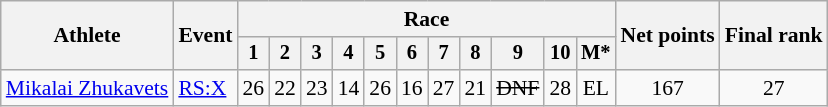<table class="wikitable" style="font-size:90%">
<tr>
<th rowspan="2">Athlete</th>
<th rowspan="2">Event</th>
<th colspan=11>Race</th>
<th rowspan=2>Net points</th>
<th rowspan=2>Final rank</th>
</tr>
<tr style="font-size:95%">
<th>1</th>
<th>2</th>
<th>3</th>
<th>4</th>
<th>5</th>
<th>6</th>
<th>7</th>
<th>8</th>
<th>9</th>
<th>10</th>
<th>M*</th>
</tr>
<tr align=center>
<td align=left><a href='#'>Mikalai Zhukavets</a></td>
<td align=left><a href='#'>RS:X</a></td>
<td>26</td>
<td>22</td>
<td>23</td>
<td>14</td>
<td>26</td>
<td>16</td>
<td>27</td>
<td>21</td>
<td><s>DNF</s></td>
<td>28</td>
<td>EL</td>
<td>167</td>
<td>27</td>
</tr>
</table>
